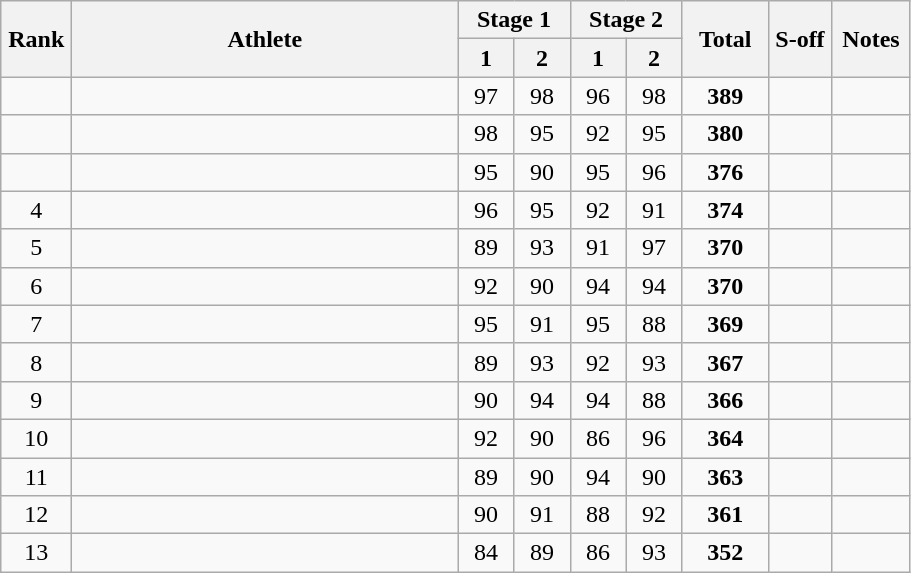<table class="wikitable" style="text-align:center">
<tr>
<th rowspan=2 width=40>Rank</th>
<th rowspan=2 width=250>Athlete</th>
<th colspan=2>Stage 1</th>
<th colspan=2>Stage 2</th>
<th rowspan=2 width=50>Total</th>
<th rowspan=2 width=35>S-off</th>
<th rowspan=2 width=45>Notes</th>
</tr>
<tr>
<th width=30>1</th>
<th width=30>2</th>
<th width=30>1</th>
<th width=30>2</th>
</tr>
<tr>
<td></td>
<td align=left></td>
<td>97</td>
<td>98</td>
<td>96</td>
<td>98</td>
<td><strong>389</strong></td>
<td></td>
<td></td>
</tr>
<tr>
<td></td>
<td align=left></td>
<td>98</td>
<td>95</td>
<td>92</td>
<td>95</td>
<td><strong>380</strong></td>
<td></td>
<td></td>
</tr>
<tr>
<td></td>
<td align=left></td>
<td>95</td>
<td>90</td>
<td>95</td>
<td>96</td>
<td><strong>376</strong></td>
<td></td>
<td></td>
</tr>
<tr>
<td>4</td>
<td align=left></td>
<td>96</td>
<td>95</td>
<td>92</td>
<td>91</td>
<td><strong>374</strong></td>
<td></td>
<td></td>
</tr>
<tr>
<td>5</td>
<td align=left></td>
<td>89</td>
<td>93</td>
<td>91</td>
<td>97</td>
<td><strong>370</strong></td>
<td></td>
<td></td>
</tr>
<tr>
<td>6</td>
<td align=left></td>
<td>92</td>
<td>90</td>
<td>94</td>
<td>94</td>
<td><strong>370</strong></td>
<td></td>
<td></td>
</tr>
<tr>
<td>7</td>
<td align=left></td>
<td>95</td>
<td>91</td>
<td>95</td>
<td>88</td>
<td><strong>369</strong></td>
<td></td>
<td></td>
</tr>
<tr>
<td>8</td>
<td align=left></td>
<td>89</td>
<td>93</td>
<td>92</td>
<td>93</td>
<td><strong>367</strong></td>
<td></td>
<td></td>
</tr>
<tr>
<td>9</td>
<td align=left></td>
<td>90</td>
<td>94</td>
<td>94</td>
<td>88</td>
<td><strong>366</strong></td>
<td></td>
<td></td>
</tr>
<tr>
<td>10</td>
<td align=left></td>
<td>92</td>
<td>90</td>
<td>86</td>
<td>96</td>
<td><strong>364</strong></td>
<td></td>
<td></td>
</tr>
<tr>
<td>11</td>
<td align=left></td>
<td>89</td>
<td>90</td>
<td>94</td>
<td>90</td>
<td><strong>363</strong></td>
<td></td>
<td></td>
</tr>
<tr>
<td>12</td>
<td align=left></td>
<td>90</td>
<td>91</td>
<td>88</td>
<td>92</td>
<td><strong>361</strong></td>
<td></td>
<td></td>
</tr>
<tr>
<td>13</td>
<td align=left></td>
<td>84</td>
<td>89</td>
<td>86</td>
<td>93</td>
<td><strong>352</strong></td>
<td></td>
<td></td>
</tr>
</table>
